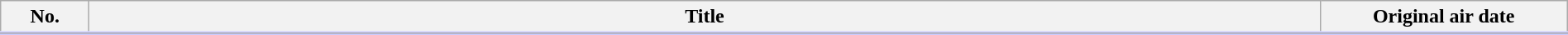<table class="wikitable" style="width:100%; margin:auto; background:#FFF;">
<tr style="border-bottom: 3px solid #CCF;">
<th style="width:4em;">No.</th>
<th>Title</th>
<th style="width:12em;">Original air date</th>
</tr>
<tr>
</tr>
</table>
